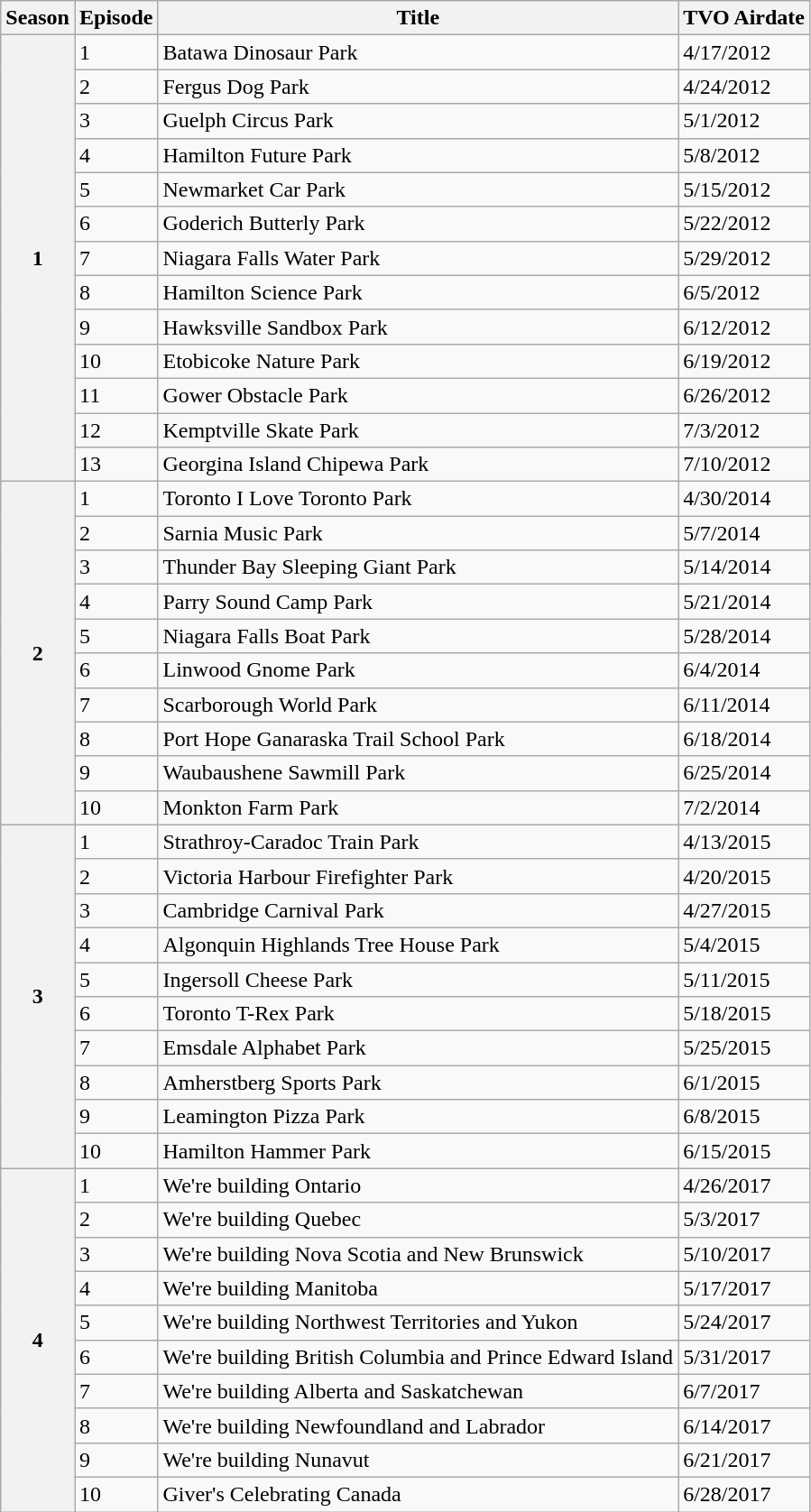<table class="wikitable">
<tr>
<th>Season</th>
<th>Episode</th>
<th>Title</th>
<th>TVO Airdate</th>
</tr>
<tr>
<th rowspan="13"><strong>1</strong></th>
<td>1</td>
<td>Batawa Dinosaur Park</td>
<td>4/17/2012</td>
</tr>
<tr>
<td>2</td>
<td>Fergus Dog Park</td>
<td>4/24/2012</td>
</tr>
<tr>
<td>3</td>
<td>Guelph Circus Park</td>
<td>5/1/2012</td>
</tr>
<tr>
<td>4</td>
<td>Hamilton Future Park</td>
<td>5/8/2012</td>
</tr>
<tr>
<td>5</td>
<td>Newmarket Car Park</td>
<td>5/15/2012</td>
</tr>
<tr>
<td>6</td>
<td>Goderich Butterly Park</td>
<td>5/22/2012</td>
</tr>
<tr>
<td>7</td>
<td>Niagara Falls Water Park</td>
<td>5/29/2012</td>
</tr>
<tr>
<td>8</td>
<td>Hamilton Science Park</td>
<td>6/5/2012</td>
</tr>
<tr>
<td>9</td>
<td>Hawksville Sandbox Park</td>
<td>6/12/2012</td>
</tr>
<tr>
<td>10</td>
<td>Etobicoke Nature Park</td>
<td>6/19/2012</td>
</tr>
<tr>
<td>11</td>
<td>Gower Obstacle Park</td>
<td>6/26/2012</td>
</tr>
<tr>
<td>12</td>
<td>Kemptville Skate Park</td>
<td>7/3/2012</td>
</tr>
<tr>
<td>13</td>
<td>Georgina Island Chipewa Park</td>
<td>7/10/2012</td>
</tr>
<tr>
<th rowspan="10"><strong>2</strong></th>
<td>1</td>
<td>Toronto I Love Toronto Park</td>
<td>4/30/2014</td>
</tr>
<tr>
<td>2</td>
<td>Sarnia Music Park</td>
<td>5/7/2014</td>
</tr>
<tr>
<td>3</td>
<td>Thunder Bay Sleeping Giant Park</td>
<td>5/14/2014</td>
</tr>
<tr>
<td>4</td>
<td>Parry Sound Camp Park</td>
<td>5/21/2014</td>
</tr>
<tr>
<td>5</td>
<td>Niagara Falls Boat Park</td>
<td>5/28/2014</td>
</tr>
<tr>
<td>6</td>
<td>Linwood Gnome Park</td>
<td>6/4/2014</td>
</tr>
<tr>
<td>7</td>
<td>Scarborough World Park</td>
<td>6/11/2014</td>
</tr>
<tr>
<td>8</td>
<td>Port Hope Ganaraska Trail School Park</td>
<td>6/18/2014</td>
</tr>
<tr>
<td>9</td>
<td>Waubaushene Sawmill Park</td>
<td>6/25/2014</td>
</tr>
<tr>
<td>10</td>
<td>Monkton Farm Park</td>
<td>7/2/2014</td>
</tr>
<tr>
<th rowspan="10"><strong>3</strong></th>
<td>1</td>
<td>Strathroy-Caradoc Train Park</td>
<td>4/13/2015</td>
</tr>
<tr>
<td>2</td>
<td>Victoria Harbour Firefighter Park</td>
<td>4/20/2015</td>
</tr>
<tr>
<td>3</td>
<td>Cambridge Carnival Park</td>
<td>4/27/2015</td>
</tr>
<tr>
<td>4</td>
<td>Algonquin Highlands Tree House Park</td>
<td>5/4/2015</td>
</tr>
<tr>
<td>5</td>
<td>Ingersoll Cheese Park</td>
<td>5/11/2015</td>
</tr>
<tr>
<td>6</td>
<td>Toronto T-Rex Park</td>
<td>5/18/2015</td>
</tr>
<tr>
<td>7</td>
<td>Emsdale Alphabet Park</td>
<td>5/25/2015</td>
</tr>
<tr>
<td>8</td>
<td>Amherstberg Sports Park</td>
<td>6/1/2015</td>
</tr>
<tr>
<td>9</td>
<td>Leamington Pizza Park</td>
<td>6/8/2015</td>
</tr>
<tr>
<td>10</td>
<td>Hamilton Hammer Park</td>
<td>6/15/2015</td>
</tr>
<tr>
<th rowspan="10"><strong>4</strong></th>
<td>1</td>
<td>We're building Ontario</td>
<td>4/26/2017</td>
</tr>
<tr>
<td>2</td>
<td>We're building Quebec</td>
<td>5/3/2017</td>
</tr>
<tr>
<td>3</td>
<td>We're building Nova Scotia and New Brunswick</td>
<td>5/10/2017</td>
</tr>
<tr>
<td>4</td>
<td>We're building Manitoba</td>
<td>5/17/2017</td>
</tr>
<tr>
<td>5</td>
<td>We're building Northwest Territories and Yukon</td>
<td>5/24/2017</td>
</tr>
<tr>
<td>6</td>
<td>We're building British Columbia and Prince Edward Island</td>
<td>5/31/2017</td>
</tr>
<tr>
<td>7</td>
<td>We're building Alberta and Saskatchewan</td>
<td>6/7/2017</td>
</tr>
<tr>
<td>8</td>
<td>We're building Newfoundland and Labrador</td>
<td>6/14/2017</td>
</tr>
<tr>
<td>9</td>
<td>We're building Nunavut</td>
<td>6/21/2017</td>
</tr>
<tr>
<td>10</td>
<td>Giver's Celebrating Canada</td>
<td>6/28/2017</td>
</tr>
</table>
